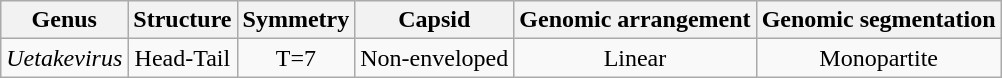<table class="wikitable sortable" style="text-align:center">
<tr>
<th>Genus</th>
<th>Structure</th>
<th>Symmetry</th>
<th>Capsid</th>
<th>Genomic arrangement</th>
<th>Genomic segmentation</th>
</tr>
<tr>
<td><em>Uetakevirus</em></td>
<td>Head-Tail</td>
<td>T=7</td>
<td>Non-enveloped</td>
<td>Linear</td>
<td>Monopartite</td>
</tr>
</table>
